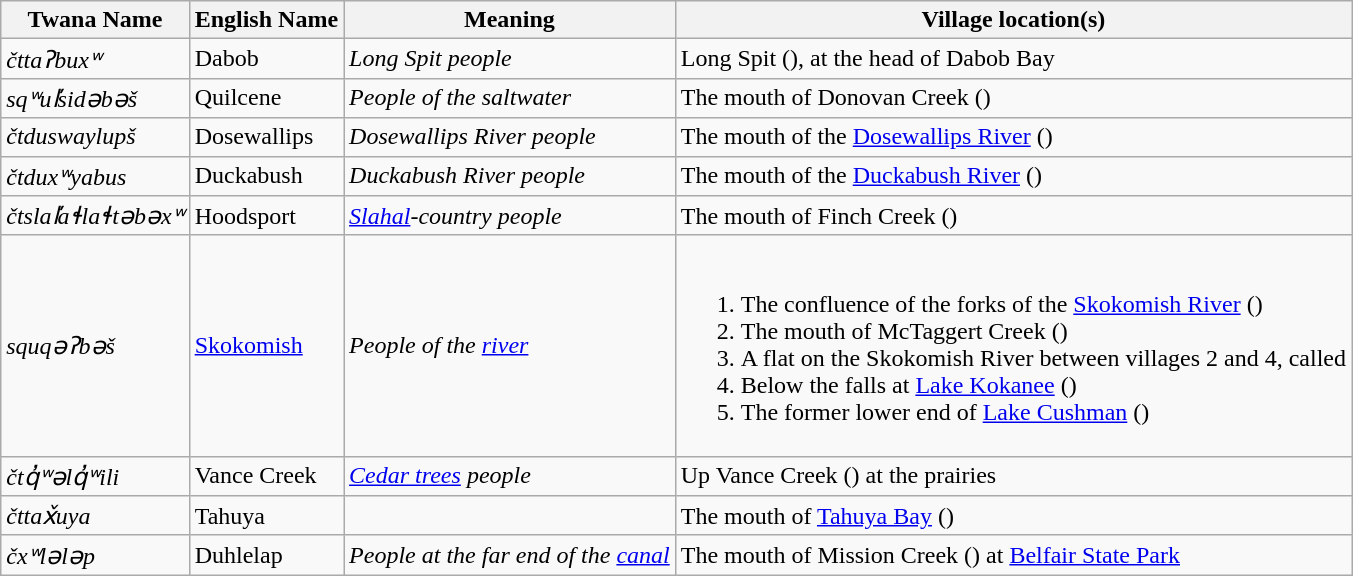<table class="wikitable">
<tr>
<th>Twana Name</th>
<th>English Name</th>
<th>Meaning</th>
<th>Village location(s)</th>
</tr>
<tr>
<td><em>čttaʔbuxʷ</em></td>
<td>Dabob</td>
<td><em>Long Spit people</em></td>
<td>Long Spit (), at the head of Dabob Bay</td>
</tr>
<tr>
<td><em>sqʷul̕sidəbəš</em></td>
<td>Quilcene</td>
<td><em>People of the saltwater</em></td>
<td>The mouth of Donovan Creek ()</td>
</tr>
<tr>
<td><em>čtduswaylupš</em></td>
<td>Dosewallips</td>
<td><em>Dosewallips River people</em></td>
<td>The mouth of the <a href='#'>Dosewallips River</a> ()</td>
</tr>
<tr>
<td><em>čtduxʷyabus</em></td>
<td>Duckabush</td>
<td><em>Duckabush River people</em></td>
<td>The mouth of the <a href='#'>Duckabush River</a> ()</td>
</tr>
<tr>
<td><em>čtslal̕aɬlaɬtəbəxʷ</em></td>
<td>Hoodsport</td>
<td><em><a href='#'>Slahal</a>-country people</em></td>
<td>The mouth of Finch Creek ()</td>
</tr>
<tr>
<td><em>squqəʔbəš</em></td>
<td><a href='#'>Skokomish</a></td>
<td><em>People of the <a href='#'>river</a></em></td>
<td><br><ol><li>The confluence of the forks of the <a href='#'>Skokomish River</a> ()</li><li>The mouth of McTaggert Creek ()</li><li>A flat on the Skokomish River between villages 2 and 4, called </li><li>Below the falls at <a href='#'>Lake Kokanee</a> ()</li><li>The former lower end of <a href='#'>Lake Cushman</a> ()</li></ol></td>
</tr>
<tr>
<td><em>čtq̓ʷəlq̓ʷili</em></td>
<td>Vance Creek</td>
<td><em><a href='#'>Cedar trees</a> people</em></td>
<td>Up Vance Creek () at the prairies</td>
</tr>
<tr>
<td><em>čttax̌uya</em></td>
<td>Tahuya</td>
<td></td>
<td>The mouth of <a href='#'>Tahuya Bay</a> ()</td>
</tr>
<tr>
<td><em>čxʷlələp</em></td>
<td>Duhlelap</td>
<td><em>People at the far end of the <a href='#'>canal</a></em></td>
<td>The mouth of Mission Creek () at <a href='#'>Belfair State Park</a></td>
</tr>
</table>
